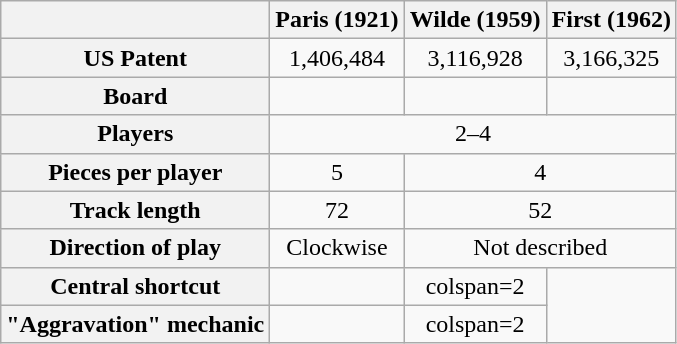<table class="wikitable" style="font-size:100%;text-align:center;">
<tr>
<th></th>
<th>Paris (1921)</th>
<th>Wilde (1959)</th>
<th>First (1962)</th>
</tr>
<tr>
<th>US Patent</th>
<td>1,406,484</td>
<td>3,116,928</td>
<td>3,166,325</td>
</tr>
<tr>
<th>Board</th>
<td></td>
<td></td>
<td></td>
</tr>
<tr>
<th>Players</th>
<td colspan=3>2–4</td>
</tr>
<tr>
<th>Pieces per player</th>
<td>5</td>
<td colspan=2>4</td>
</tr>
<tr>
<th>Track length</th>
<td>72</td>
<td colspan=2>52</td>
</tr>
<tr>
<th>Direction of play</th>
<td>Clockwise</td>
<td colspan=2>Not described</td>
</tr>
<tr>
<th>Central shortcut</th>
<td></td>
<td>colspan=2 </td>
</tr>
<tr>
<th>"Aggravation" mechanic</th>
<td></td>
<td>colspan=2 </td>
</tr>
</table>
